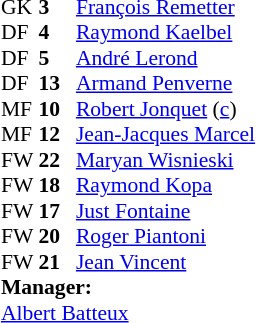<table style="font-size:90%; margin:0.2em auto;" cellspacing="0" cellpadding="0">
<tr>
<th width="25"></th>
<th width="25"></th>
</tr>
<tr>
<td>GK</td>
<td><strong>3</strong></td>
<td><a href='#'>François Remetter</a></td>
</tr>
<tr>
<td>DF</td>
<td><strong>4</strong></td>
<td><a href='#'>Raymond Kaelbel</a></td>
</tr>
<tr>
<td>DF</td>
<td><strong>5</strong></td>
<td><a href='#'>André Lerond</a></td>
</tr>
<tr>
<td>DF</td>
<td><strong>13</strong></td>
<td><a href='#'>Armand Penverne</a></td>
</tr>
<tr>
<td>MF</td>
<td><strong>10</strong></td>
<td><a href='#'>Robert Jonquet</a> (<a href='#'>c</a>)</td>
</tr>
<tr>
<td>MF</td>
<td><strong>12</strong></td>
<td><a href='#'>Jean-Jacques Marcel</a></td>
</tr>
<tr>
<td>FW</td>
<td><strong>22</strong></td>
<td><a href='#'>Maryan Wisnieski</a></td>
</tr>
<tr>
<td>FW</td>
<td><strong>18</strong></td>
<td><a href='#'>Raymond Kopa</a></td>
</tr>
<tr>
<td>FW</td>
<td><strong>17</strong></td>
<td><a href='#'>Just Fontaine</a></td>
</tr>
<tr>
<td>FW</td>
<td><strong>20</strong></td>
<td><a href='#'>Roger Piantoni</a></td>
</tr>
<tr>
<td>FW</td>
<td><strong>21</strong></td>
<td><a href='#'>Jean Vincent</a></td>
</tr>
<tr>
<td colspan=3><strong>Manager:</strong></td>
</tr>
<tr>
<td colspan=4><a href='#'>Albert Batteux</a></td>
</tr>
</table>
